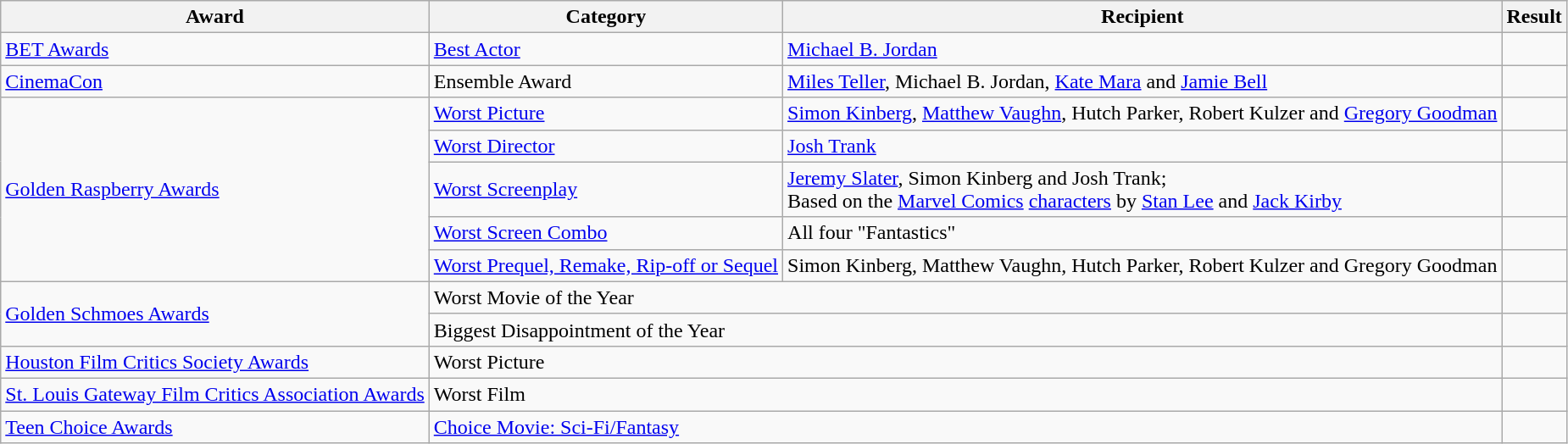<table class="wikitable sortable">
<tr>
<th>Award</th>
<th>Category</th>
<th>Recipient</th>
<th>Result</th>
</tr>
<tr>
<td><a href='#'>BET Awards</a></td>
<td><a href='#'>Best Actor</a></td>
<td><a href='#'>Michael B. Jordan</a> </td>
<td></td>
</tr>
<tr>
<td><a href='#'>CinemaCon</a></td>
<td>Ensemble Award</td>
<td><a href='#'>Miles Teller</a>, Michael B. Jordan, <a href='#'>Kate Mara</a> and <a href='#'>Jamie Bell</a></td>
<td></td>
</tr>
<tr>
<td rowspan="5"><a href='#'>Golden Raspberry Awards</a></td>
<td><a href='#'>Worst Picture</a></td>
<td><a href='#'>Simon Kinberg</a>, <a href='#'>Matthew Vaughn</a>, Hutch Parker, Robert Kulzer and <a href='#'>Gregory Goodman</a></td>
<td></td>
</tr>
<tr>
<td><a href='#'>Worst Director</a></td>
<td><a href='#'>Josh Trank</a></td>
<td></td>
</tr>
<tr>
<td><a href='#'>Worst Screenplay</a></td>
<td><a href='#'>Jeremy Slater</a>, Simon Kinberg and Josh Trank; <br> Based on the <a href='#'>Marvel Comics</a> <a href='#'>characters</a> by <a href='#'>Stan Lee</a> and <a href='#'>Jack Kirby</a></td>
<td></td>
</tr>
<tr>
<td><a href='#'>Worst Screen Combo</a></td>
<td>All four "Fantastics" </td>
<td></td>
</tr>
<tr>
<td><a href='#'>Worst Prequel, Remake, Rip-off or Sequel</a></td>
<td>Simon Kinberg, Matthew Vaughn, Hutch Parker, Robert Kulzer and Gregory Goodman</td>
<td></td>
</tr>
<tr>
<td rowspan="2"><a href='#'>Golden Schmoes Awards</a></td>
<td colspan="2">Worst Movie of the Year</td>
<td></td>
</tr>
<tr>
<td colspan="2">Biggest Disappointment of the Year</td>
<td></td>
</tr>
<tr>
<td><a href='#'>Houston Film Critics Society Awards</a></td>
<td colspan="2">Worst Picture</td>
<td></td>
</tr>
<tr>
<td><a href='#'>St. Louis Gateway Film Critics Association Awards</a></td>
<td colspan="2">Worst Film</td>
<td></td>
</tr>
<tr>
<td><a href='#'>Teen Choice Awards</a></td>
<td colspan="2"><a href='#'>Choice Movie: Sci-Fi/Fantasy</a></td>
<td></td>
</tr>
</table>
